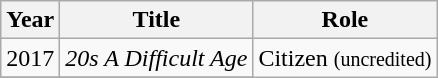<table class="wikitable sortable">
<tr>
<th>Year</th>
<th>Title</th>
<th>Role</th>
</tr>
<tr>
<td>2017</td>
<td><em>20s A Difficult Age</em></td>
<td rowspan="3">Citizen <small>(uncredited)</small></td>
</tr>
<tr>
</tr>
</table>
